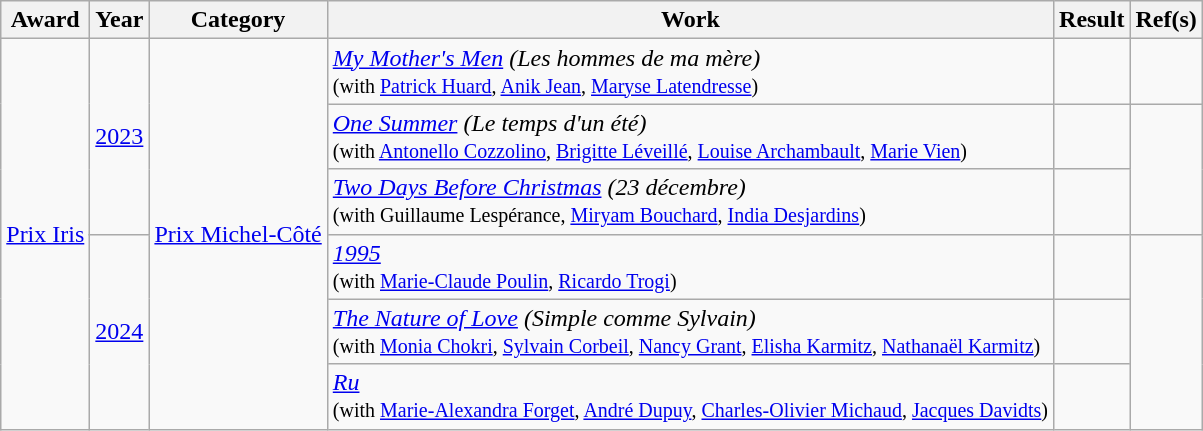<table class="wikitable plainrowheaders sortable">
<tr>
<th>Award</th>
<th>Year</th>
<th>Category</th>
<th>Work</th>
<th>Result</th>
<th>Ref(s)</th>
</tr>
<tr>
<td rowspan=6><a href='#'>Prix Iris</a></td>
<td rowspan=3><a href='#'>2023</a></td>
<td rowspan=6><a href='#'>Prix Michel-Côté</a></td>
<td><em><a href='#'>My Mother's Men</a> (Les hommes de ma mère)</em><br><small>(with <a href='#'>Patrick Huard</a>, <a href='#'>Anik Jean</a>, <a href='#'>Maryse Latendresse</a>)</small></td>
<td></td>
<td></td>
</tr>
<tr>
<td><em><a href='#'>One Summer</a> (Le temps d'un été)</em><br><small>(with <a href='#'>Antonello Cozzolino</a>, <a href='#'>Brigitte Léveillé</a>, <a href='#'>Louise Archambault</a>, <a href='#'>Marie Vien</a>)</small></td>
<td></td>
<td rowspan=2></td>
</tr>
<tr>
<td><em><a href='#'>Two Days Before Christmas</a> (23 décembre)</em><br><small>(with Guillaume Lespérance, <a href='#'>Miryam Bouchard</a>, <a href='#'>India Desjardins</a>)</small></td>
<td></td>
</tr>
<tr>
<td rowspan=3><a href='#'>2024</a></td>
<td><em><a href='#'>1995</a></em><br><small>(with <a href='#'>Marie-Claude Poulin</a>, <a href='#'>Ricardo Trogi</a>)</small></td>
<td></td>
<td rowspan=3></td>
</tr>
<tr>
<td><em><a href='#'>The Nature of Love</a> (Simple comme Sylvain)</em><br><small>(with <a href='#'>Monia Chokri</a>, <a href='#'>Sylvain Corbeil</a>, <a href='#'>Nancy Grant</a>, <a href='#'>Elisha Karmitz</a>, <a href='#'>Nathanaël Karmitz</a>)</small></td>
<td></td>
</tr>
<tr>
<td><em><a href='#'>Ru</a></em><br><small>(with <a href='#'>Marie-Alexandra Forget</a>, <a href='#'>André Dupuy</a>, <a href='#'>Charles-Olivier Michaud</a>, <a href='#'>Jacques Davidts</a>)</small></td>
<td></td>
</tr>
</table>
